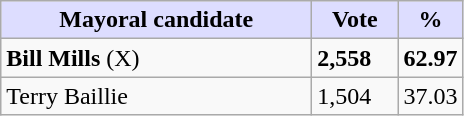<table class="wikitable">
<tr>
<th style="background:#ddf; width:200px;">Mayoral candidate</th>
<th style="background:#ddf; width:50px;">Vote</th>
<th style="background:#ddf; width:30px;">%</th>
</tr>
<tr>
<td><strong>Bill Mills</strong> (X)</td>
<td><strong>2,558</strong></td>
<td><strong>62.97</strong></td>
</tr>
<tr>
<td>Terry Baillie</td>
<td>1,504</td>
<td>37.03</td>
</tr>
</table>
